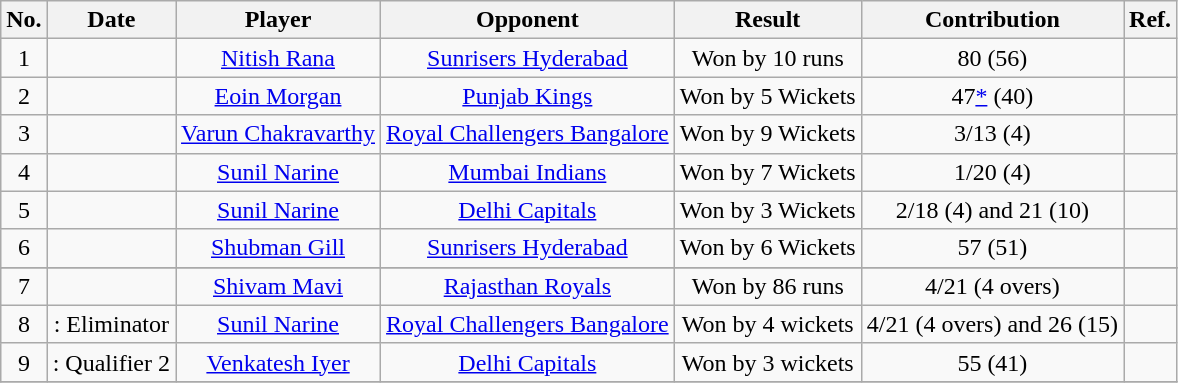<table class="wikitable sortable" style="text-align: center;">
<tr>
<th>No.</th>
<th>Date</th>
<th>Player</th>
<th>Opponent</th>
<th>Result</th>
<th>Contribution</th>
<th>Ref.</th>
</tr>
<tr>
<td>1</td>
<td></td>
<td><a href='#'>Nitish Rana</a></td>
<td><a href='#'>Sunrisers Hyderabad</a></td>
<td>Won by 10 runs</td>
<td>80 (56)</td>
<td></td>
</tr>
<tr>
<td>2</td>
<td></td>
<td><a href='#'>Eoin Morgan</a></td>
<td><a href='#'>Punjab Kings</a></td>
<td>Won by 5 Wickets</td>
<td>47<a href='#'>*</a> (40)</td>
<td></td>
</tr>
<tr>
<td>3</td>
<td></td>
<td><a href='#'>Varun Chakravarthy</a></td>
<td><a href='#'>Royal Challengers Bangalore</a></td>
<td>Won by 9 Wickets</td>
<td>3/13 (4)</td>
<td></td>
</tr>
<tr>
<td>4</td>
<td></td>
<td><a href='#'>Sunil Narine</a></td>
<td><a href='#'>Mumbai Indians</a></td>
<td>Won by 7 Wickets</td>
<td>1/20 (4)</td>
<td></td>
</tr>
<tr>
<td>5</td>
<td></td>
<td><a href='#'>Sunil Narine</a></td>
<td><a href='#'>Delhi Capitals</a></td>
<td>Won by 3 Wickets</td>
<td>2/18 (4) and 21 (10)</td>
<td></td>
</tr>
<tr>
<td>6</td>
<td></td>
<td><a href='#'>Shubman Gill</a></td>
<td><a href='#'>Sunrisers Hyderabad</a></td>
<td>Won by 6 Wickets</td>
<td>57 (51)</td>
<td></td>
</tr>
<tr>
</tr>
<tr>
<td>7</td>
<td></td>
<td><a href='#'>Shivam Mavi</a></td>
<td><a href='#'>Rajasthan Royals</a></td>
<td>Won by 86 runs</td>
<td>4/21 (4 overs)</td>
<td></td>
</tr>
<tr>
<td>8</td>
<td>: Eliminator</td>
<td><a href='#'>Sunil Narine</a></td>
<td><a href='#'>Royal Challengers Bangalore</a></td>
<td>Won by 4 wickets</td>
<td>4/21 (4 overs) and 26 (15)</td>
<td></td>
</tr>
<tr>
<td>9</td>
<td>: Qualifier 2</td>
<td><a href='#'>Venkatesh Iyer</a></td>
<td><a href='#'>Delhi Capitals</a></td>
<td>Won by 3 wickets</td>
<td>55 (41)</td>
<td></td>
</tr>
<tr>
</tr>
</table>
